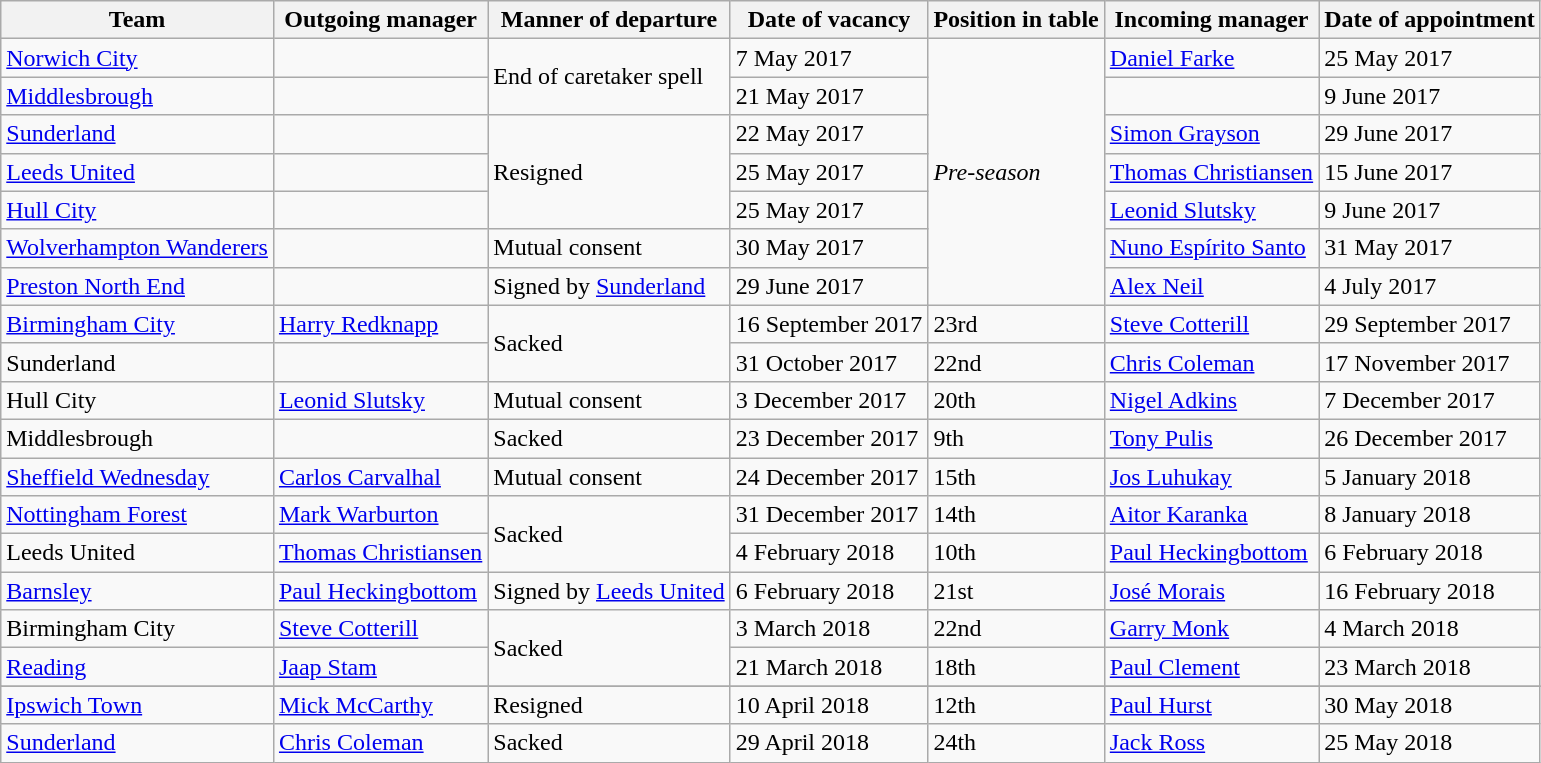<table class="wikitable sortable">
<tr>
<th scope="col">Team</th>
<th scope="col">Outgoing manager</th>
<th scope="col">Manner of departure</th>
<th scope="col">Date of vacancy</th>
<th scope="col" data-sort-type="number">Position in table</th>
<th scope="col">Incoming manager</th>
<th scope="col">Date of appointment</th>
</tr>
<tr>
<td><a href='#'>Norwich City</a></td>
<td> </td>
<td rowspan=2>End of caretaker spell</td>
<td>7 May 2017</td>
<td rowspan=7><em>Pre-season</em></td>
<td> <a href='#'>Daniel Farke</a></td>
<td>25 May 2017</td>
</tr>
<tr>
<td><a href='#'>Middlesbrough</a></td>
<td> </td>
<td>21 May 2017</td>
<td> </td>
<td>9 June 2017 </td>
</tr>
<tr>
<td><a href='#'>Sunderland</a></td>
<td> </td>
<td rowspan=3>Resigned</td>
<td>22 May 2017</td>
<td> <a href='#'>Simon Grayson</a></td>
<td>29 June 2017</td>
</tr>
<tr>
<td><a href='#'>Leeds United</a></td>
<td> </td>
<td>25 May 2017</td>
<td> <a href='#'>Thomas Christiansen</a></td>
<td>15 June 2017 </td>
</tr>
<tr>
<td><a href='#'>Hull City</a></td>
<td> </td>
<td>25 May 2017</td>
<td> <a href='#'>Leonid Slutsky</a></td>
<td>9 June 2017</td>
</tr>
<tr>
<td><a href='#'>Wolverhampton Wanderers</a></td>
<td> </td>
<td rowspan=1>Mutual consent</td>
<td>30 May 2017</td>
<td> <a href='#'>Nuno Espírito Santo</a></td>
<td>31 May 2017</td>
</tr>
<tr>
<td><a href='#'>Preston North End</a></td>
<td> </td>
<td rowspan=1>Signed by <a href='#'>Sunderland</a></td>
<td>29 June 2017</td>
<td> <a href='#'>Alex Neil</a></td>
<td>4 July 2017</td>
</tr>
<tr>
<td><a href='#'>Birmingham City</a></td>
<td> <a href='#'>Harry Redknapp</a></td>
<td rowspan=2>Sacked</td>
<td>16 September 2017</td>
<td>23rd</td>
<td> <a href='#'>Steve Cotterill</a></td>
<td>29 September 2017</td>
</tr>
<tr>
<td>Sunderland</td>
<td> </td>
<td>31 October 2017</td>
<td>22nd</td>
<td> <a href='#'>Chris Coleman</a></td>
<td>17 November 2017</td>
</tr>
<tr>
<td>Hull City</td>
<td> <a href='#'>Leonid Slutsky</a></td>
<td>Mutual consent</td>
<td>3 December 2017</td>
<td>20th</td>
<td> <a href='#'>Nigel Adkins</a></td>
<td>7 December 2017</td>
</tr>
<tr>
<td>Middlesbrough</td>
<td> </td>
<td>Sacked</td>
<td>23 December 2017</td>
<td>9th</td>
<td> <a href='#'>Tony Pulis</a></td>
<td>26 December 2017</td>
</tr>
<tr>
<td><a href='#'>Sheffield Wednesday</a></td>
<td> <a href='#'>Carlos Carvalhal</a></td>
<td>Mutual consent</td>
<td>24 December 2017</td>
<td>15th</td>
<td> <a href='#'>Jos Luhukay</a></td>
<td>5 January 2018</td>
</tr>
<tr>
<td><a href='#'>Nottingham Forest</a></td>
<td> <a href='#'>Mark Warburton</a></td>
<td rowspan=2>Sacked</td>
<td>31 December 2017</td>
<td>14th</td>
<td> <a href='#'>Aitor Karanka</a></td>
<td>8 January 2018</td>
</tr>
<tr>
<td>Leeds United</td>
<td> <a href='#'>Thomas Christiansen</a></td>
<td>4 February 2018</td>
<td>10th</td>
<td> <a href='#'>Paul Heckingbottom</a></td>
<td>6 February 2018</td>
</tr>
<tr>
<td><a href='#'>Barnsley</a></td>
<td> <a href='#'>Paul Heckingbottom</a></td>
<td>Signed by <a href='#'>Leeds United</a></td>
<td>6 February 2018</td>
<td>21st</td>
<td> <a href='#'>José Morais</a></td>
<td>16 February 2018</td>
</tr>
<tr>
<td>Birmingham City</td>
<td> <a href='#'>Steve Cotterill</a></td>
<td rowspan=2>Sacked</td>
<td>3 March 2018</td>
<td>22nd</td>
<td> <a href='#'>Garry Monk</a></td>
<td>4 March 2018</td>
</tr>
<tr>
<td><a href='#'>Reading</a></td>
<td> <a href='#'>Jaap Stam</a></td>
<td>21 March 2018</td>
<td>18th</td>
<td> <a href='#'>Paul Clement</a></td>
<td>23 March 2018</td>
</tr>
<tr>
</tr>
<tr>
<td><a href='#'>Ipswich Town</a></td>
<td> <a href='#'>Mick McCarthy</a></td>
<td>Resigned</td>
<td>10 April 2018</td>
<td>12th</td>
<td> <a href='#'>Paul Hurst</a></td>
<td>30 May 2018</td>
</tr>
<tr>
<td><a href='#'>Sunderland</a></td>
<td> <a href='#'>Chris Coleman</a></td>
<td>Sacked</td>
<td>29 April 2018</td>
<td>24th</td>
<td> <a href='#'>Jack Ross</a></td>
<td>25 May 2018</td>
</tr>
</table>
